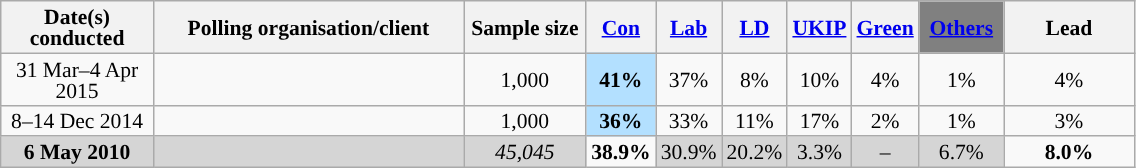<table class="wikitable sortable" style="text-align:center;font-size:90%;line-height:14px">
<tr>
<th ! style="width:95px;">Date(s)<br>conducted</th>
<th style="width:200px;">Polling organisation/client</th>
<th class="unsortable" style="width:75px;">Sample size</th>
<th class="unsortable" style="background:"><a href='#'><span>Con</span></a></th>
<th class="unsortable" style="background:"><a href='#'><span>Lab</span></a></th>
<th class="unsortable" style="background:"><a href='#'><span>LD</span></a></th>
<th class="unsortable" style="background:"><a href='#'><span>UKIP</span></a></th>
<th class="unsortable" style="background:"><a href='#'><span>Green</span></a></th>
<th class="unsortable" style="background:gray; width:50px;"><a href='#'><span>Others</span></a></th>
<th class="unsortable" style="width:80px;">Lead</th>
</tr>
<tr>
<td>31 Mar–4 Apr 2015</td>
<td> </td>
<td>1,000</td>
<td style="background:#B3E0FF"><strong>41%</strong></td>
<td>37%</td>
<td>8%</td>
<td>10%</td>
<td>4%</td>
<td>1%</td>
<td style="background:">4%</td>
</tr>
<tr>
<td>8–14 Dec 2014</td>
<td> </td>
<td>1,000</td>
<td style="background:#B3E0FF"><strong>36%</strong></td>
<td>33%</td>
<td>11%</td>
<td>17%</td>
<td>2%</td>
<td>1%</td>
<td style="background:">3%</td>
</tr>
<tr>
<td style="background:#D5D5D5"><strong>6 May 2010</strong></td>
<td style="background:#D5D5D5"></td>
<td style="background:#D5D5D5"><em>45,045</em></td>
<td style="background:"><strong>38.9%</strong></td>
<td style="background:#D5D5D5">30.9%</td>
<td style="background:#D5D5D5">20.2%</td>
<td style="background:#D5D5D5">3.3%</td>
<td style="background:#D5D5D5">–</td>
<td style="background:#D5D5D5">6.7%</td>
<td style="background:"><strong>8.0% </strong></td>
</tr>
</table>
